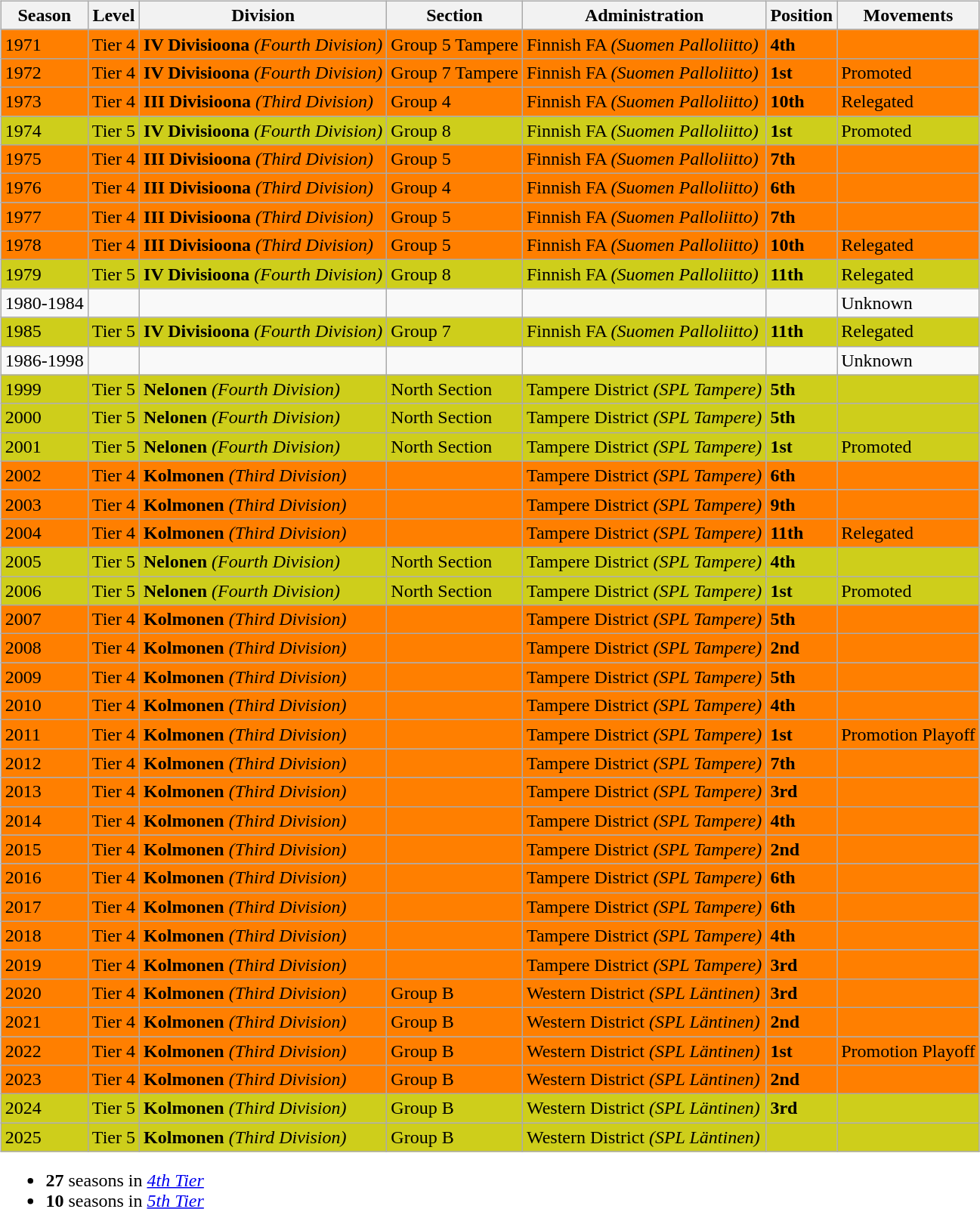<table>
<tr>
<td valign="top" width=0%><br><table class="wikitable">
<tr style="background:#f0f6fa;">
<th><strong>Season</strong></th>
<th><strong>Level</strong></th>
<th><strong>Division</strong></th>
<th><strong>Section</strong></th>
<th><strong>Administration</strong></th>
<th><strong>Position</strong></th>
<th><strong>Movements</strong></th>
</tr>
<tr>
<td style="background:#FF7F00;">1971</td>
<td style="background:#FF7F00;">Tier 4</td>
<td style="background:#FF7F00;"><strong>IV Divisioona</strong> <em>(Fourth Division)</em></td>
<td style="background:#FF7F00;">Group 5 Tampere</td>
<td style="background:#FF7F00;">Finnish FA <em>(Suomen Palloliitto)</em></td>
<td style="background:#FF7F00;"><strong>4th</strong></td>
<td style="background:#FF7F00;"></td>
</tr>
<tr>
<td style="background:#FF7F00;">1972</td>
<td style="background:#FF7F00;">Tier 4</td>
<td style="background:#FF7F00;"><strong>IV Divisioona</strong> <em>(Fourth Division)</em></td>
<td style="background:#FF7F00;">Group 7 Tampere</td>
<td style="background:#FF7F00;">Finnish FA <em>(Suomen Palloliitto)</em></td>
<td style="background:#FF7F00;"><strong>1st</strong></td>
<td style="background:#FF7F00;">Promoted</td>
</tr>
<tr>
<td style="background:#FF7F00;">1973</td>
<td style="background:#FF7F00;">Tier 4</td>
<td style="background:#FF7F00;"><strong>III Divisioona</strong> <em>(Third Division)</em></td>
<td style="background:#FF7F00;">Group 4</td>
<td style="background:#FF7F00;">Finnish FA <em>(Suomen Palloliitto)</em></td>
<td style="background:#FF7F00;"><strong>10th</strong></td>
<td style="background:#FF7F00;">Relegated</td>
</tr>
<tr>
<td style="background:#CECE1B;">1974</td>
<td style="background:#CECE1B;">Tier 5</td>
<td style="background:#CECE1B;"><strong>IV Divisioona</strong> <em>(Fourth Division)</em></td>
<td style="background:#CECE1B;">Group 8</td>
<td style="background:#CECE1B;">Finnish FA <em>(Suomen Palloliitto)</em></td>
<td style="background:#CECE1B;"><strong>1st</strong></td>
<td style="background:#CECE1B;">Promoted</td>
</tr>
<tr>
<td style="background:#FF7F00;">1975</td>
<td style="background:#FF7F00;">Tier 4</td>
<td style="background:#FF7F00;"><strong>III Divisioona</strong> <em>(Third Division)</em></td>
<td style="background:#FF7F00;">Group 5</td>
<td style="background:#FF7F00;">Finnish FA <em>(Suomen Palloliitto)</em></td>
<td style="background:#FF7F00;"><strong>7th</strong></td>
<td style="background:#FF7F00;"></td>
</tr>
<tr>
<td style="background:#FF7F00;">1976</td>
<td style="background:#FF7F00;">Tier 4</td>
<td style="background:#FF7F00;"><strong>III Divisioona</strong> <em>(Third Division)</em></td>
<td style="background:#FF7F00;">Group 4</td>
<td style="background:#FF7F00;">Finnish FA <em>(Suomen Palloliitto)</em></td>
<td style="background:#FF7F00;"><strong>6th</strong></td>
<td style="background:#FF7F00;"></td>
</tr>
<tr>
<td style="background:#FF7F00;">1977</td>
<td style="background:#FF7F00;">Tier 4</td>
<td style="background:#FF7F00;"><strong>III Divisioona</strong> <em>(Third Division)</em></td>
<td style="background:#FF7F00;">Group 5</td>
<td style="background:#FF7F00;">Finnish FA <em>(Suomen Palloliitto)</em></td>
<td style="background:#FF7F00;"><strong>7th</strong></td>
<td style="background:#FF7F00;"></td>
</tr>
<tr>
<td style="background:#FF7F00;">1978</td>
<td style="background:#FF7F00;">Tier 4</td>
<td style="background:#FF7F00;"><strong>III Divisioona</strong> <em>(Third Division)</em></td>
<td style="background:#FF7F00;">Group 5</td>
<td style="background:#FF7F00;">Finnish FA <em>(Suomen Palloliitto)</em></td>
<td style="background:#FF7F00;"><strong>10th</strong></td>
<td style="background:#FF7F00;">Relegated</td>
</tr>
<tr>
<td style="background:#CECE1B;">1979</td>
<td style="background:#CECE1B;">Tier 5</td>
<td style="background:#CECE1B;"><strong>IV Divisioona</strong> <em>(Fourth Division)</em></td>
<td style="background:#CECE1B;">Group 8</td>
<td style="background:#CECE1B;">Finnish FA <em>(Suomen Palloliitto)</em></td>
<td style="background:#CECE1B;"><strong>11th</strong></td>
<td style="background:#CECE1B;">Relegated</td>
</tr>
<tr>
<td style="background:#;">1980-1984</td>
<td style="background:#;"></td>
<td style="background:#;"></td>
<td style="background:#;"></td>
<td style="background:#;"></td>
<td style="background:#;"></td>
<td style="background:#;">Unknown</td>
</tr>
<tr>
<td style="background:#CECE1B;">1985</td>
<td style="background:#CECE1B;">Tier 5</td>
<td style="background:#CECE1B;"><strong>IV Divisioona</strong> <em>(Fourth Division)</em></td>
<td style="background:#CECE1B;">Group 7</td>
<td style="background:#CECE1B;">Finnish FA <em>(Suomen Palloliitto)</em></td>
<td style="background:#CECE1B;"><strong>11th</strong></td>
<td style="background:#CECE1B;">Relegated</td>
</tr>
<tr>
<td style="background:#;">1986-1998</td>
<td style="background:#;"></td>
<td style="background:#;"></td>
<td style="background:#;"></td>
<td style="background:#;"></td>
<td style="background:#;"></td>
<td style="background:#;">Unknown</td>
</tr>
<tr>
<td style="background:#CECE1B;">1999</td>
<td style="background:#CECE1B;">Tier 5</td>
<td style="background:#CECE1B;"><strong>Nelonen</strong> <em>(Fourth Division)</em></td>
<td style="background:#CECE1B;">North Section</td>
<td style="background:#CECE1B;">Tampere District <em>(SPL Tampere)</em></td>
<td style="background:#CECE1B;"><strong>5th</strong></td>
<td style="background:#CECE1B;"></td>
</tr>
<tr>
<td style="background:#CECE1B;">2000</td>
<td style="background:#CECE1B;">Tier 5</td>
<td style="background:#CECE1B;"><strong>Nelonen</strong> <em>(Fourth Division)</em></td>
<td style="background:#CECE1B;">North Section</td>
<td style="background:#CECE1B;">Tampere District <em>(SPL Tampere)</em></td>
<td style="background:#CECE1B;"><strong>5th</strong></td>
<td style="background:#CECE1B;"></td>
</tr>
<tr>
<td style="background:#CECE1B;">2001</td>
<td style="background:#CECE1B;">Tier 5</td>
<td style="background:#CECE1B;"><strong>Nelonen</strong> <em>(Fourth Division)</em></td>
<td style="background:#CECE1B;">North Section</td>
<td style="background:#CECE1B;">Tampere District <em>(SPL Tampere)</em></td>
<td style="background:#CECE1B;"><strong>1st</strong></td>
<td style="background:#CECE1B;">Promoted</td>
</tr>
<tr>
<td style="background:#FF7F00;">2002</td>
<td style="background:#FF7F00;">Tier 4</td>
<td style="background:#FF7F00;"><strong>Kolmonen</strong> <em>(Third Division)</em></td>
<td style="background:#FF7F00;"></td>
<td style="background:#FF7F00;">Tampere District <em>(SPL Tampere)</em></td>
<td style="background:#FF7F00;"><strong>6th</strong></td>
<td style="background:#FF7F00;"></td>
</tr>
<tr>
<td style="background:#FF7F00;">2003</td>
<td style="background:#FF7F00;">Tier 4</td>
<td style="background:#FF7F00;"><strong>Kolmonen</strong> <em>(Third Division)</em></td>
<td style="background:#FF7F00;"></td>
<td style="background:#FF7F00;">Tampere District <em>(SPL Tampere)</em></td>
<td style="background:#FF7F00;"><strong>9th</strong></td>
<td style="background:#FF7F00;"></td>
</tr>
<tr>
<td style="background:#FF7F00;">2004</td>
<td style="background:#FF7F00;">Tier 4</td>
<td style="background:#FF7F00;"><strong>Kolmonen</strong> <em>(Third Division)</em></td>
<td style="background:#FF7F00;"></td>
<td style="background:#FF7F00;">Tampere District <em>(SPL Tampere)</em></td>
<td style="background:#FF7F00;"><strong>11th</strong></td>
<td style="background:#FF7F00;">Relegated</td>
</tr>
<tr>
<td style="background:#CECE1B;">2005</td>
<td style="background:#CECE1B;">Tier 5</td>
<td style="background:#CECE1B;"><strong>Nelonen</strong> <em>(Fourth Division)</em></td>
<td style="background:#CECE1B;">North Section</td>
<td style="background:#CECE1B;">Tampere District <em>(SPL Tampere)</em></td>
<td style="background:#CECE1B;"><strong>4th</strong></td>
<td style="background:#CECE1B;"></td>
</tr>
<tr>
<td style="background:#CECE1B;">2006</td>
<td style="background:#CECE1B;">Tier 5</td>
<td style="background:#CECE1B;"><strong>Nelonen</strong> <em>(Fourth Division)</em></td>
<td style="background:#CECE1B;">North Section</td>
<td style="background:#CECE1B;">Tampere District <em>(SPL Tampere)</em></td>
<td style="background:#CECE1B;"><strong>1st</strong></td>
<td style="background:#CECE1B;">Promoted</td>
</tr>
<tr>
<td style="background:#FF7F00;">2007</td>
<td style="background:#FF7F00;">Tier 4</td>
<td style="background:#FF7F00;"><strong>Kolmonen</strong> <em>(Third Division)</em></td>
<td style="background:#FF7F00;"></td>
<td style="background:#FF7F00;">Tampere District <em>(SPL Tampere)</em></td>
<td style="background:#FF7F00;"><strong>5th</strong></td>
<td style="background:#FF7F00;"></td>
</tr>
<tr>
<td style="background:#FF7F00;">2008</td>
<td style="background:#FF7F00;">Tier 4</td>
<td style="background:#FF7F00;"><strong>Kolmonen</strong> <em>(Third Division)</em></td>
<td style="background:#FF7F00;"></td>
<td style="background:#FF7F00;">Tampere District <em>(SPL Tampere)</em></td>
<td style="background:#FF7F00;"><strong>2nd</strong></td>
<td style="background:#FF7F00;"></td>
</tr>
<tr>
<td style="background:#FF7F00;">2009</td>
<td style="background:#FF7F00;">Tier 4</td>
<td style="background:#FF7F00;"><strong>Kolmonen</strong> <em>(Third Division)</em></td>
<td style="background:#FF7F00;"></td>
<td style="background:#FF7F00;">Tampere District <em>(SPL Tampere)</em></td>
<td style="background:#FF7F00;"><strong>5th</strong></td>
<td style="background:#FF7F00;"></td>
</tr>
<tr>
<td style="background:#FF7F00;">2010</td>
<td style="background:#FF7F00;">Tier 4</td>
<td style="background:#FF7F00;"><strong>Kolmonen</strong> <em>(Third Division)</em></td>
<td style="background:#FF7F00;"></td>
<td style="background:#FF7F00;">Tampere District <em>(SPL Tampere)</em></td>
<td style="background:#FF7F00;"><strong>4th</strong></td>
<td style="background:#FF7F00;"></td>
</tr>
<tr>
<td style="background:#FF7F00;">2011</td>
<td style="background:#FF7F00;">Tier 4</td>
<td style="background:#FF7F00;"><strong>Kolmonen</strong> <em>(Third Division)</em></td>
<td style="background:#FF7F00;"></td>
<td style="background:#FF7F00;">Tampere District <em>(SPL Tampere)</em></td>
<td style="background:#FF7F00;"><strong>1st</strong></td>
<td style="background:#FF7F00;">Promotion Playoff</td>
</tr>
<tr>
<td style="background:#FF7F00;">2012</td>
<td style="background:#FF7F00;">Tier 4</td>
<td style="background:#FF7F00;"><strong>Kolmonen</strong> <em>(Third Division)</em></td>
<td style="background:#FF7F00;"></td>
<td style="background:#FF7F00;">Tampere District <em>(SPL Tampere)</em></td>
<td style="background:#FF7F00;"><strong>7th</strong></td>
<td style="background:#FF7F00;"></td>
</tr>
<tr>
<td style="background:#FF7F00;">2013</td>
<td style="background:#FF7F00;">Tier 4</td>
<td style="background:#FF7F00;"><strong>Kolmonen</strong> <em>(Third Division)</em></td>
<td style="background:#FF7F00;"></td>
<td style="background:#FF7F00;">Tampere District <em>(SPL Tampere)</em></td>
<td style="background:#FF7F00;"><strong>3rd</strong></td>
<td style="background:#FF7F00;"></td>
</tr>
<tr>
<td style="background:#FF7F00;">2014</td>
<td style="background:#FF7F00;">Tier 4</td>
<td style="background:#FF7F00;"><strong>Kolmonen</strong> <em>(Third Division)</em></td>
<td style="background:#FF7F00;"></td>
<td style="background:#FF7F00;">Tampere District <em>(SPL Tampere)</em></td>
<td style="background:#FF7F00;"><strong>4th</strong></td>
<td style="background:#FF7F00;"></td>
</tr>
<tr>
<td style="background:#FF7F00;">2015</td>
<td style="background:#FF7F00;">Tier 4</td>
<td style="background:#FF7F00;"><strong>Kolmonen</strong> <em>(Third Division)</em></td>
<td style="background:#FF7F00;"></td>
<td style="background:#FF7F00;">Tampere District <em>(SPL Tampere)</em></td>
<td style="background:#FF7F00;"><strong>2nd</strong></td>
<td style="background:#FF7F00;"></td>
</tr>
<tr>
<td style="background:#FF7F00;">2016</td>
<td style="background:#FF7F00;">Tier 4</td>
<td style="background:#FF7F00;"><strong>Kolmonen</strong> <em>(Third Division)</em></td>
<td style="background:#FF7F00;"></td>
<td style="background:#FF7F00;">Tampere District <em>(SPL Tampere)</em></td>
<td style="background:#FF7F00;"><strong>6th</strong></td>
<td style="background:#FF7F00;"></td>
</tr>
<tr>
<td style="background:#FF7F00;">2017</td>
<td style="background:#FF7F00;">Tier 4</td>
<td style="background:#FF7F00;"><strong>Kolmonen</strong> <em>(Third Division)</em></td>
<td style="background:#FF7F00;"></td>
<td style="background:#FF7F00;">Tampere District <em>(SPL Tampere)</em></td>
<td style="background:#FF7F00;"><strong>6th</strong></td>
<td style="background:#FF7F00;"></td>
</tr>
<tr>
<td style="background:#FF7F00;">2018</td>
<td style="background:#FF7F00;">Tier 4</td>
<td style="background:#FF7F00;"><strong>Kolmonen</strong> <em>(Third Division)</em></td>
<td style="background:#FF7F00;"></td>
<td style="background:#FF7F00;">Tampere District <em>(SPL Tampere)</em></td>
<td style="background:#FF7F00;"><strong>4th</strong></td>
<td style="background:#FF7F00;"></td>
</tr>
<tr>
<td style="background:#FF7F00;">2019</td>
<td style="background:#FF7F00;">Tier 4</td>
<td style="background:#FF7F00;"><strong>Kolmonen</strong> <em>(Third Division)</em></td>
<td style="background:#FF7F00;"></td>
<td style="background:#FF7F00;">Tampere District <em>(SPL Tampere)</em></td>
<td style="background:#FF7F00;"><strong>3rd</strong></td>
<td style="background:#FF7F00;"></td>
</tr>
<tr>
<td style="background:#FF7F00;">2020</td>
<td style="background:#FF7F00;">Tier 4</td>
<td style="background:#FF7F00;"><strong>Kolmonen</strong> <em>(Third Division)</em></td>
<td style="background:#FF7F00;">Group B</td>
<td style="background:#FF7F00;">Western District <em>(SPL Läntinen)</em></td>
<td style="background:#FF7F00;"><strong>3rd</strong></td>
<td style="background:#FF7F00;"></td>
</tr>
<tr>
<td style="background:#FF7F00;">2021</td>
<td style="background:#FF7F00;">Tier 4</td>
<td style="background:#FF7F00;"><strong>Kolmonen</strong> <em>(Third Division)</em></td>
<td style="background:#FF7F00;">Group B</td>
<td style="background:#FF7F00;">Western District <em>(SPL Läntinen)</em></td>
<td style="background:#FF7F00;"><strong>2nd</strong></td>
<td style="background:#FF7F00;"></td>
</tr>
<tr>
<td style="background:#FF7F00;">2022</td>
<td style="background:#FF7F00;">Tier 4</td>
<td style="background:#FF7F00;"><strong>Kolmonen</strong> <em>(Third Division)</em></td>
<td style="background:#FF7F00;">Group B</td>
<td style="background:#FF7F00;">Western District <em>(SPL Läntinen)</em></td>
<td style="background:#FF7F00;"><strong>1st</strong></td>
<td style="background:#FF7F00;">Promotion Playoff</td>
</tr>
<tr>
<td style="background:#FF7F00;">2023</td>
<td style="background:#FF7F00;">Tier 4</td>
<td style="background:#FF7F00;"><strong>Kolmonen</strong> <em>(Third Division)</em></td>
<td style="background:#FF7F00;">Group B</td>
<td style="background:#FF7F00;">Western District <em>(SPL Läntinen)</em></td>
<td style="background:#FF7F00;"><strong>2nd</strong></td>
<td style="background:#FF7F00;"></td>
</tr>
<tr>
<td style="background:#CECE1B;">2024</td>
<td style="background:#CECE1B;">Tier 5</td>
<td style="background:#CECE1B;"><strong>Kolmonen</strong> <em>(Third Division)</em></td>
<td style="background:#CECE1B;">Group B</td>
<td style="background:#CECE1B;">Western District <em>(SPL Läntinen)</em></td>
<td style="background:#CECE1B;"><strong>3rd</strong></td>
<td style="background:#CECE1B;"></td>
</tr>
<tr>
<td style="background:#CECE1B;">2025</td>
<td style="background:#CECE1B;">Tier 5</td>
<td style="background:#CECE1B;"><strong>Kolmonen</strong> <em>(Third Division)</em></td>
<td style="background:#CECE1B;">Group B</td>
<td style="background:#CECE1B;">Western District <em>(SPL Läntinen)</em></td>
<td style="background:#CECE1B;"></td>
<td style="background:#CECE1B;"></td>
</tr>
</table>
<ul><li><strong>27</strong> seasons in <em><a href='#'>4th Tier</a></em></li><li><strong>10</strong> seasons in <em><a href='#'>5th Tier</a></em></li></ul></td>
</tr>
</table>
